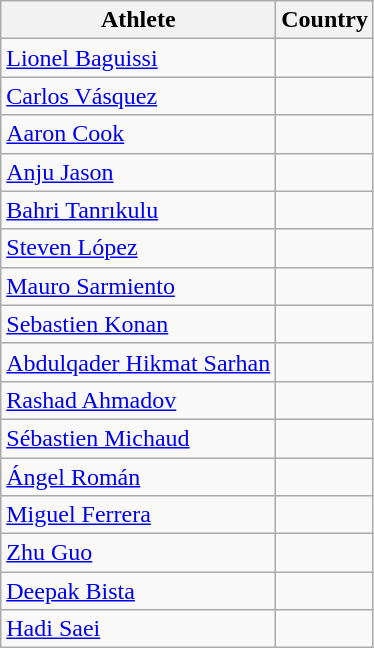<table class="wikitable sortable" style="text-align:center">
<tr>
<th>Athlete</th>
<th>Country</th>
</tr>
<tr>
<td align="left"><a href='#'>Lionel Baguissi</a></td>
<td></td>
</tr>
<tr>
<td align="left"><a href='#'>Carlos Vásquez</a></td>
<td></td>
</tr>
<tr>
<td align="left"><a href='#'>Aaron Cook</a></td>
<td></td>
</tr>
<tr>
<td align="left"><a href='#'>Anju Jason</a></td>
<td></td>
</tr>
<tr>
<td align="left"><a href='#'>Bahri Tanrıkulu</a></td>
<td></td>
</tr>
<tr>
<td align="left"><a href='#'>Steven López</a></td>
<td></td>
</tr>
<tr>
<td align="left"><a href='#'>Mauro Sarmiento</a></td>
<td></td>
</tr>
<tr>
<td align="left"><a href='#'>Sebastien Konan</a></td>
<td></td>
</tr>
<tr>
<td align="left"><a href='#'>Abdulqader Hikmat Sarhan</a></td>
<td></td>
</tr>
<tr>
<td align="left"><a href='#'>Rashad Ahmadov</a></td>
<td></td>
</tr>
<tr>
<td align="left"><a href='#'>Sébastien Michaud</a></td>
<td></td>
</tr>
<tr>
<td align="left"><a href='#'>Ángel Román</a></td>
<td></td>
</tr>
<tr>
<td align="left"><a href='#'>Miguel Ferrera</a></td>
<td></td>
</tr>
<tr>
<td align="left"><a href='#'>Zhu Guo</a></td>
<td></td>
</tr>
<tr>
<td align="left"><a href='#'>Deepak Bista</a></td>
<td></td>
</tr>
<tr>
<td align="left"><a href='#'>Hadi Saei</a></td>
<td></td>
</tr>
</table>
